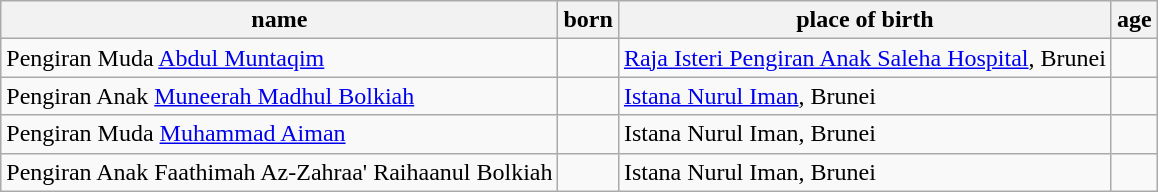<table class=wikitable>
<tr>
<th>name</th>
<th>born</th>
<th>place of birth</th>
<th>age</th>
</tr>
<tr>
<td>Pengiran Muda <a href='#'>Abdul Muntaqim</a></td>
<td></td>
<td><a href='#'>Raja Isteri Pengiran Anak Saleha Hospital</a>, Brunei</td>
<td></td>
</tr>
<tr>
<td>Pengiran Anak <a href='#'>Muneerah Madhul Bolkiah</a></td>
<td></td>
<td><a href='#'>Istana Nurul Iman</a>, Brunei</td>
<td></td>
</tr>
<tr>
<td>Pengiran Muda <a href='#'>Muhammad Aiman</a></td>
<td></td>
<td>Istana Nurul Iman, Brunei</td>
<td></td>
</tr>
<tr>
<td>Pengiran Anak Faathimah Az-Zahraa' Raihaanul Bolkiah</td>
<td></td>
<td>Istana Nurul Iman, Brunei</td>
<td></td>
</tr>
</table>
